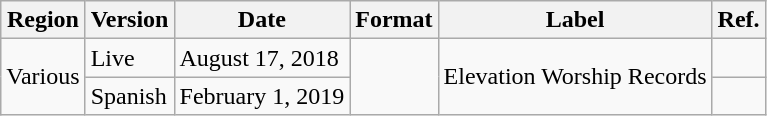<table class="wikitable plainrowheaders">
<tr>
<th scope="col">Region</th>
<th scope="col">Version</th>
<th scope="col">Date</th>
<th scope="col">Format</th>
<th scope="col">Label</th>
<th scope="col">Ref.</th>
</tr>
<tr>
<td rowspan="2">Various</td>
<td>Live</td>
<td>August 17, 2018</td>
<td rowspan="2"></td>
<td rowspan="2">Elevation Worship Records</td>
<td></td>
</tr>
<tr>
<td>Spanish</td>
<td>February 1, 2019</td>
<td></td>
</tr>
</table>
